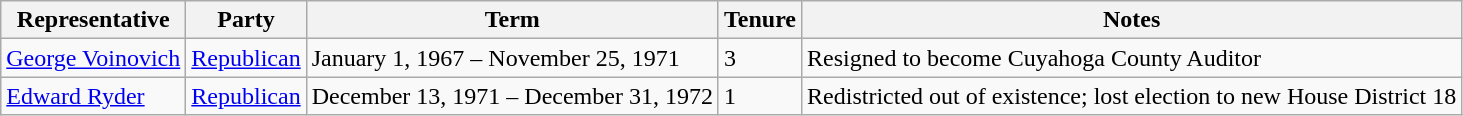<table class=wikitable>
<tr valign=bottom>
<th>Representative</th>
<th>Party</th>
<th>Term</th>
<th>Tenure</th>
<th>Notes</th>
</tr>
<tr>
<td><a href='#'>George Voinovich</a></td>
<td><a href='#'>Republican</a></td>
<td>January 1, 1967 – November 25, 1971</td>
<td>3</td>
<td>Resigned to become Cuyahoga County Auditor</td>
</tr>
<tr>
<td><a href='#'>Edward Ryder</a></td>
<td><a href='#'>Republican</a></td>
<td>December 13, 1971 – December 31, 1972</td>
<td>1</td>
<td>Redistricted out of existence; lost election to new House District 18</td>
</tr>
</table>
